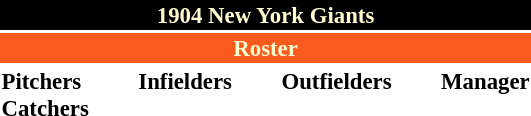<table class="toccolours" style="font-size: 95%;">
<tr>
<th colspan="10" style="background-color: black; color: #FFFDD0; text-align: center;">1904 New York Giants</th>
</tr>
<tr>
<td colspan="10" style="background-color: #fd5a1e; color: #FFFDD0; text-align: center;"><strong>Roster</strong></td>
</tr>
<tr>
<td valign="top"><strong>Pitchers</strong><br>






<strong>Catchers</strong>



</td>
<td width="25px"></td>
<td valign="top"><strong>Infielders</strong><br>





</td>
<td width="25px"></td>
<td valign="top"><strong>Outfielders</strong><br>



</td>
<td width="25px"></td>
<td valign="top"><strong>Manager</strong><br></td>
</tr>
<tr>
</tr>
</table>
